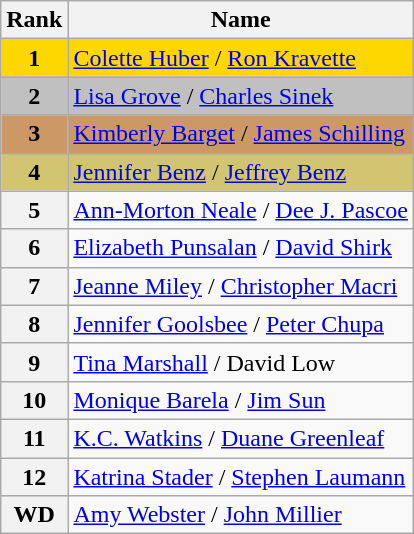<table class="wikitable">
<tr>
<th>Rank</th>
<th>Name</th>
</tr>
<tr bgcolor="gold">
<td align="center"><strong>1</strong></td>
<td><a href='#'>Colette Huber</a> / <a href='#'>Ron Kravette</a></td>
</tr>
<tr bgcolor="silver">
<td align="center"><strong>2</strong></td>
<td><a href='#'>Lisa Grove</a> / <a href='#'>Charles Sinek</a></td>
</tr>
<tr bgcolor="cc9966">
<td align="center"><strong>3</strong></td>
<td><a href='#'>Kimberly Barget</a> / <a href='#'>James Schilling</a></td>
</tr>
<tr bgcolor="#d1c571">
<td align="center"><strong>4</strong></td>
<td><a href='#'>Jennifer Benz</a> / <a href='#'>Jeffrey Benz</a></td>
</tr>
<tr>
<th>5</th>
<td><a href='#'>Ann-Morton Neale</a> / <a href='#'>Dee J. Pascoe</a></td>
</tr>
<tr>
<th>6</th>
<td><a href='#'>Elizabeth Punsalan</a> / <a href='#'>David Shirk</a></td>
</tr>
<tr>
<th>7</th>
<td><a href='#'>Jeanne Miley</a> / <a href='#'>Christopher Macri</a></td>
</tr>
<tr>
<th>8</th>
<td><a href='#'>Jennifer Goolsbee</a> / <a href='#'>Peter Chupa</a></td>
</tr>
<tr>
<th>9</th>
<td><a href='#'>Tina Marshall</a> / David Low</td>
</tr>
<tr>
<th>10</th>
<td><a href='#'>Monique Barela</a> / <a href='#'>Jim Sun</a></td>
</tr>
<tr>
<th>11</th>
<td><a href='#'>K.C. Watkins</a> / <a href='#'>Duane Greenleaf</a></td>
</tr>
<tr>
<th>12</th>
<td><a href='#'>Katrina Stader</a> / <a href='#'>Stephen Laumann</a></td>
</tr>
<tr>
<th>WD</th>
<td><a href='#'>Amy Webster</a> / <a href='#'>John Millier</a></td>
</tr>
</table>
